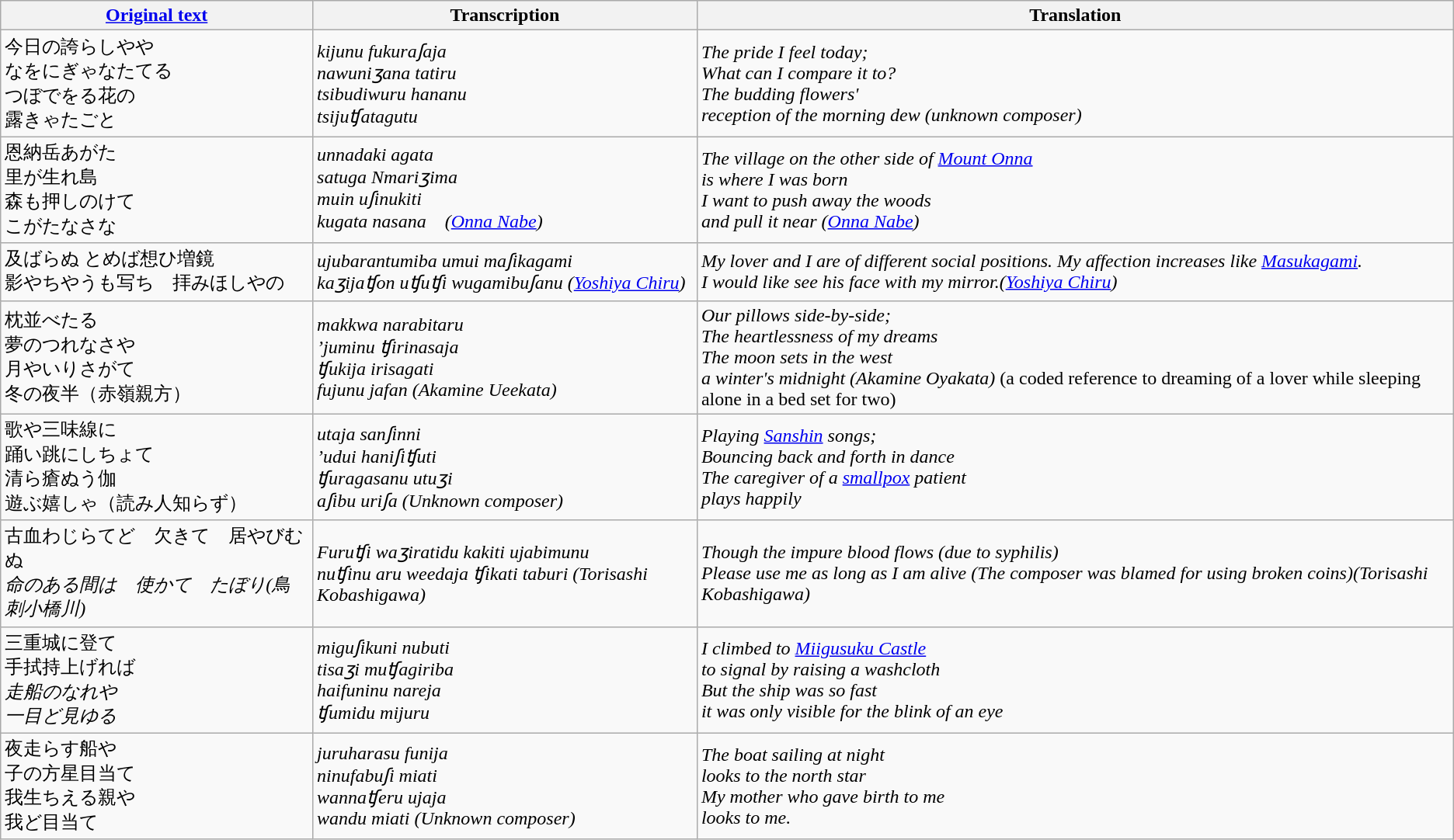<table class="wikitable">
<tr>
<th><a href='#'>Original text</a></th>
<th>Transcription</th>
<th>Translation</th>
</tr>
<tr>
<td>今日の誇らしやや<br>なをにぎゃなたてる<br>つぼでをる花の<br>露きゃたごと</td>
<td><em>kijunu fukuraʃaja<br>nawuniʒana tatiru</em><br><em>tsibudiwuru hananu<br>tsijuʧatagutu</em></td>
<td><em>The pride I feel today;<br>What can I compare it to?</em><br><em>The budding flowers'<br>reception of the morning dew (unknown composer)</em></td>
</tr>
<tr>
<td>恩納岳あがた<br>里が生れ島<br>森も押しのけて<br>こがたなさな　</td>
<td><em>unnadaki agata<br>satuga Nmariʒima</em><br><em>muin uʃinukiti<br>kugata nasana　(<a href='#'>Onna Nabe</a>)</em></td>
<td><em>The village on the other side of <a href='#'>Mount Onna</a><br>is where I was born</em><br><em>I want to push away the woods<br>and pull it near (<a href='#'>Onna Nabe</a>)</em></td>
</tr>
<tr>
<td>及ばらぬ とめば想ひ増鏡<br>影やちやうも写ち　拝みほしやの</td>
<td><em>ujubarantumiba umui maʃikagami</em><br><em>kaʒijaʧon uʧuʧi wugamibuʃanu (<a href='#'>Yoshiya Chiru</a>)</em></td>
<td><em>My lover and I are of different social positions. My affection increases like <a href='#'>Masukagami</a>.<br>I would like see his face with my mirror.(<a href='#'>Yoshiya Chiru</a>)</em></td>
</tr>
<tr>
<td>枕並べたる<br>夢のつれなさや<br>月やいりさがて<br>冬の夜半（赤嶺親方）</td>
<td><em>makkwa narabitaru<br>’juminu ʧirinasaja</em><br><em>ʧukija irisagati<br>fujunu jafan (Akamine Ueekata)</em></td>
<td><em>Our pillows side-by-side;<br>The heartlessness of my dreams</em><br><em>The moon sets in the west<br>a winter's midnight (Akamine Oyakata)</em> (a coded reference to dreaming of a lover while sleeping alone in a bed set for two)</td>
</tr>
<tr>
<td>歌や三味線に<br>踊い跳にしちょて<br>清ら瘡ぬう伽<br>遊ぶ嬉しゃ（読み人知らず）</td>
<td><em>utaja sanʃinni<br>’udui haniʃiʧuti</em><br><em>ʧuragasanu utuʒi<br>aʃibu uriʃa (Unknown composer)</em></td>
<td><em>Playing <a href='#'>Sanshin</a> songs;<br>Bouncing back and forth in dance</em><br><em>The caregiver of a <a href='#'>smallpox</a> patient<br>plays happily</em></td>
</tr>
<tr>
<td>古血わじらてど　欠きて　居やびむぬ<br><em>命のある間は　使かて　たぼり(鳥刺小橋川)</em></td>
<td><em>Furuʧi waʒiratidu kakiti ujabimunu</em><br><em>nuʧinu aru weedaja ʧikati taburi (Torisashi Kobashigawa)</em></td>
<td><em>Though the impure blood flows (due to syphilis)</em><br><em>Please use me as long as I am alive (The composer was blamed for using broken coins)(Torisashi Kobashigawa)</em></td>
</tr>
<tr>
<td>三重城に登て<br>手拭持上げれば<br><em>走船のなれや<br>一目ど見ゆる</em></td>
<td><em>miguʃikuni nubuti<br>tisaʒi muʧagiriba</em><br><em>haifuninu nareja<br>ʧumidu mijuru</em></td>
<td><em>I climbed to <a href='#'>Miigusuku Castle</a><br>to signal by raising a washcloth</em><br><em>But the ship was so fast<br>it was only visible for the blink of an eye</em></td>
</tr>
<tr>
<td>夜走らす船や<br>子の方星目当て<br>我生ちえる親や<br>我ど目当て</td>
<td><em>juruharasu funija<br>ninufabuʃi miati</em><br><em>wannaʧeru ujaja<br>wandu miati (Unknown composer)</em></td>
<td><em>The boat sailing at night<br>looks to the north star</em><br><em>My mother who gave birth to me<br>looks to me.</em></td>
</tr>
</table>
